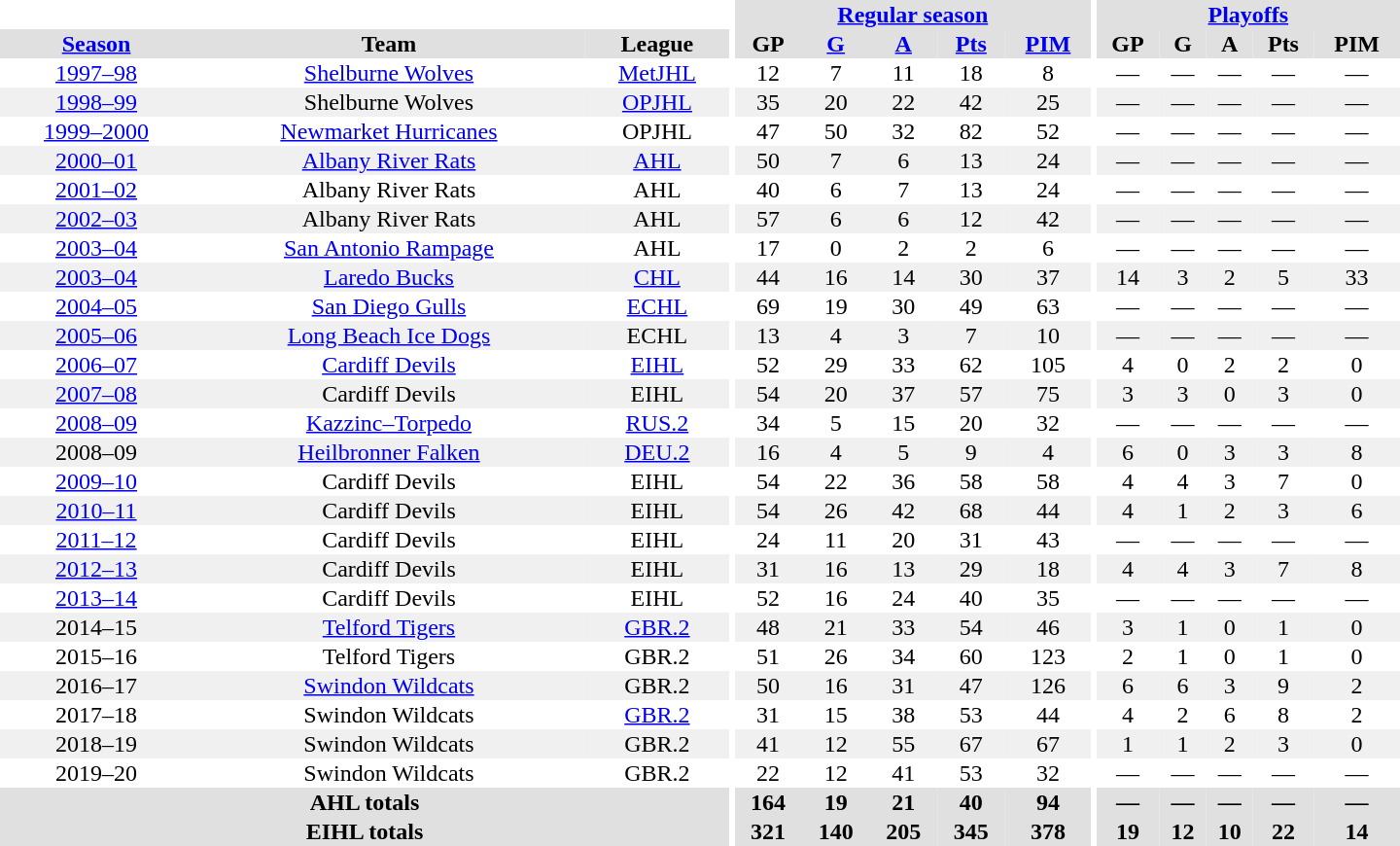<table border="0" cellpadding="1" cellspacing="0" style="text-align:center; width:60em">
<tr bgcolor="#e0e0e0">
<th colspan="3" bgcolor="#ffffff"></th>
<th rowspan="99" bgcolor="#ffffff"></th>
<th colspan="5"><a href='#'>Regular season</a></th>
<th rowspan="99" bgcolor="#ffffff"></th>
<th colspan="5"><a href='#'>Playoffs</a></th>
</tr>
<tr bgcolor="#e0e0e0">
<th><a href='#'>Season</a></th>
<th>Team</th>
<th>League</th>
<th>GP</th>
<th><a href='#'>G</a></th>
<th><a href='#'>A</a></th>
<th><a href='#'>Pts</a></th>
<th><a href='#'>PIM</a></th>
<th>GP</th>
<th>G</th>
<th>A</th>
<th>Pts</th>
<th>PIM</th>
</tr>
<tr>
<td><a href='#'>1997–98</a></td>
<td><a href='#'>Shelburne Wolves</a></td>
<td><a href='#'>MetJHL</a></td>
<td>12</td>
<td>7</td>
<td>11</td>
<td>18</td>
<td>8</td>
<td>—</td>
<td>—</td>
<td>—</td>
<td>—</td>
<td>—</td>
</tr>
<tr bgcolor="#f0f0f0">
<td><a href='#'>1998–99</a></td>
<td>Shelburne Wolves</td>
<td><a href='#'>OPJHL</a></td>
<td>35</td>
<td>20</td>
<td>22</td>
<td>42</td>
<td>25</td>
<td>—</td>
<td>—</td>
<td>—</td>
<td>—</td>
<td>—</td>
</tr>
<tr>
<td><a href='#'>1999–2000</a></td>
<td><a href='#'>Newmarket Hurricanes</a></td>
<td>OPJHL</td>
<td>47</td>
<td>50</td>
<td>32</td>
<td>82</td>
<td>52</td>
<td>—</td>
<td>—</td>
<td>—</td>
<td>—</td>
<td>—</td>
</tr>
<tr bgcolor="#f0f0f0">
<td><a href='#'>2000–01</a></td>
<td><a href='#'>Albany River Rats</a></td>
<td><a href='#'>AHL</a></td>
<td>50</td>
<td>7</td>
<td>6</td>
<td>13</td>
<td>24</td>
<td>—</td>
<td>—</td>
<td>—</td>
<td>—</td>
<td>—</td>
</tr>
<tr>
<td><a href='#'>2001–02</a></td>
<td>Albany River Rats</td>
<td>AHL</td>
<td>40</td>
<td>6</td>
<td>7</td>
<td>13</td>
<td>24</td>
<td>—</td>
<td>—</td>
<td>—</td>
<td>—</td>
<td>—</td>
</tr>
<tr bgcolor="#f0f0f0">
<td><a href='#'>2002–03</a></td>
<td>Albany River Rats</td>
<td>AHL</td>
<td>57</td>
<td>6</td>
<td>6</td>
<td>12</td>
<td>42</td>
<td>—</td>
<td>—</td>
<td>—</td>
<td>—</td>
<td>—</td>
</tr>
<tr>
<td><a href='#'>2003–04</a></td>
<td><a href='#'>San Antonio Rampage</a></td>
<td>AHL</td>
<td>17</td>
<td>0</td>
<td>2</td>
<td>2</td>
<td>6</td>
<td>—</td>
<td>—</td>
<td>—</td>
<td>—</td>
<td>—</td>
</tr>
<tr bgcolor="#f0f0f0">
<td><a href='#'>2003–04</a></td>
<td><a href='#'>Laredo Bucks</a></td>
<td><a href='#'>CHL</a></td>
<td>44</td>
<td>16</td>
<td>14</td>
<td>30</td>
<td>37</td>
<td>14</td>
<td>3</td>
<td>2</td>
<td>5</td>
<td>33</td>
</tr>
<tr>
<td><a href='#'>2004–05</a></td>
<td><a href='#'>San Diego Gulls</a></td>
<td><a href='#'>ECHL</a></td>
<td>69</td>
<td>19</td>
<td>30</td>
<td>49</td>
<td>63</td>
<td>—</td>
<td>—</td>
<td>—</td>
<td>—</td>
<td>—</td>
</tr>
<tr bgcolor="#f0f0f0">
<td><a href='#'>2005–06</a></td>
<td><a href='#'>Long Beach Ice Dogs</a></td>
<td>ECHL</td>
<td>13</td>
<td>4</td>
<td>3</td>
<td>7</td>
<td>10</td>
<td>—</td>
<td>—</td>
<td>—</td>
<td>—</td>
<td>—</td>
</tr>
<tr>
<td><a href='#'>2006–07</a></td>
<td><a href='#'>Cardiff Devils</a></td>
<td><a href='#'>EIHL</a></td>
<td>52</td>
<td>29</td>
<td>33</td>
<td>62</td>
<td>105</td>
<td>4</td>
<td>0</td>
<td>2</td>
<td>2</td>
<td>0</td>
</tr>
<tr bgcolor="#f0f0f0">
<td><a href='#'>2007–08</a></td>
<td>Cardiff Devils</td>
<td>EIHL</td>
<td>54</td>
<td>20</td>
<td>37</td>
<td>57</td>
<td>75</td>
<td>3</td>
<td>3</td>
<td>0</td>
<td>3</td>
<td>0</td>
</tr>
<tr>
<td><a href='#'>2008–09</a></td>
<td><a href='#'>Kazzinc–Torpedo</a></td>
<td><a href='#'>RUS.2</a></td>
<td>34</td>
<td>5</td>
<td>15</td>
<td>20</td>
<td>32</td>
<td>—</td>
<td>—</td>
<td>—</td>
<td>—</td>
<td>—</td>
</tr>
<tr bgcolor="#f0f0f0">
<td>2008–09</td>
<td><a href='#'>Heilbronner Falken</a></td>
<td><a href='#'>DEU.2</a></td>
<td>16</td>
<td>4</td>
<td>5</td>
<td>9</td>
<td>4</td>
<td>6</td>
<td>0</td>
<td>3</td>
<td>3</td>
<td>8</td>
</tr>
<tr>
<td><a href='#'>2009–10</a></td>
<td>Cardiff Devils</td>
<td>EIHL</td>
<td>54</td>
<td>22</td>
<td>36</td>
<td>58</td>
<td>58</td>
<td>4</td>
<td>4</td>
<td>3</td>
<td>7</td>
<td>0</td>
</tr>
<tr bgcolor="#f0f0f0">
<td><a href='#'>2010–11</a></td>
<td>Cardiff Devils</td>
<td>EIHL</td>
<td>54</td>
<td>26</td>
<td>42</td>
<td>68</td>
<td>44</td>
<td>4</td>
<td>1</td>
<td>2</td>
<td>3</td>
<td>6</td>
</tr>
<tr>
<td><a href='#'>2011–12</a></td>
<td>Cardiff Devils</td>
<td>EIHL</td>
<td>24</td>
<td>11</td>
<td>20</td>
<td>31</td>
<td>43</td>
<td>—</td>
<td>—</td>
<td>—</td>
<td>—</td>
<td>—</td>
</tr>
<tr bgcolor="#f0f0f0">
<td><a href='#'>2012–13</a></td>
<td>Cardiff Devils</td>
<td>EIHL</td>
<td>31</td>
<td>16</td>
<td>13</td>
<td>29</td>
<td>18</td>
<td>4</td>
<td>4</td>
<td>3</td>
<td>7</td>
<td>8</td>
</tr>
<tr>
<td><a href='#'>2013–14</a></td>
<td>Cardiff Devils</td>
<td>EIHL</td>
<td>52</td>
<td>16</td>
<td>24</td>
<td>40</td>
<td>35</td>
<td>—</td>
<td>—</td>
<td>—</td>
<td>—</td>
<td>—</td>
</tr>
<tr bgcolor="#f0f0f0">
<td>2014–15</td>
<td><a href='#'>Telford Tigers</a></td>
<td><a href='#'>GBR.2</a></td>
<td>48</td>
<td>21</td>
<td>33</td>
<td>54</td>
<td>46</td>
<td>3</td>
<td>1</td>
<td>0</td>
<td>1</td>
<td>0</td>
</tr>
<tr>
<td>2015–16</td>
<td>Telford Tigers</td>
<td>GBR.2</td>
<td>51</td>
<td>26</td>
<td>34</td>
<td>60</td>
<td>123</td>
<td>2</td>
<td>1</td>
<td>0</td>
<td>1</td>
<td>0</td>
</tr>
<tr bgcolor="#f0f0f0">
<td>2016–17</td>
<td><a href='#'>Swindon Wildcats</a></td>
<td>GBR.2</td>
<td>50</td>
<td>16</td>
<td>31</td>
<td>47</td>
<td>126</td>
<td>6</td>
<td>6</td>
<td>3</td>
<td>9</td>
<td>2</td>
</tr>
<tr>
<td>2017–18</td>
<td>Swindon Wildcats</td>
<td><a href='#'>GBR.2</a></td>
<td>31</td>
<td>15</td>
<td>38</td>
<td>53</td>
<td>44</td>
<td>4</td>
<td>2</td>
<td>6</td>
<td>8</td>
<td>2</td>
</tr>
<tr bgcolor="#f0f0f0">
<td>2018–19</td>
<td>Swindon Wildcats</td>
<td>GBR.2</td>
<td>41</td>
<td>12</td>
<td>55</td>
<td>67</td>
<td>67</td>
<td>1</td>
<td>1</td>
<td>2</td>
<td>3</td>
<td>0</td>
</tr>
<tr>
<td>2019–20</td>
<td>Swindon Wildcats</td>
<td>GBR.2</td>
<td>22</td>
<td>12</td>
<td>41</td>
<td>53</td>
<td>32</td>
<td>—</td>
<td>—</td>
<td>—</td>
<td>—</td>
<td>—</td>
</tr>
<tr bgcolor="#e0e0e0">
<th colspan="3">AHL totals</th>
<th>164</th>
<th>19</th>
<th>21</th>
<th>40</th>
<th>94</th>
<th>—</th>
<th>—</th>
<th>—</th>
<th>—</th>
<th>—</th>
</tr>
<tr bgcolor="#e0e0e0">
<th colspan="3">EIHL totals</th>
<th>321</th>
<th>140</th>
<th>205</th>
<th>345</th>
<th>378</th>
<th>19</th>
<th>12</th>
<th>10</th>
<th>22</th>
<th>14</th>
</tr>
</table>
